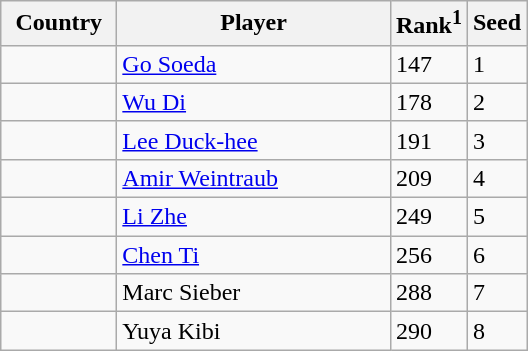<table class="sortable wikitable">
<tr>
<th width="70">Country</th>
<th width="175">Player</th>
<th>Rank<sup>1</sup></th>
<th>Seed</th>
</tr>
<tr>
<td></td>
<td><a href='#'>Go Soeda</a></td>
<td>147</td>
<td>1</td>
</tr>
<tr>
<td></td>
<td><a href='#'>Wu Di</a></td>
<td>178</td>
<td>2</td>
</tr>
<tr>
<td></td>
<td><a href='#'>Lee Duck-hee</a></td>
<td>191</td>
<td>3</td>
</tr>
<tr>
<td></td>
<td><a href='#'>Amir Weintraub</a></td>
<td>209</td>
<td>4</td>
</tr>
<tr>
<td></td>
<td><a href='#'>Li Zhe</a></td>
<td>249</td>
<td>5</td>
</tr>
<tr>
<td></td>
<td><a href='#'>Chen Ti</a></td>
<td>256</td>
<td>6</td>
</tr>
<tr>
<td></td>
<td>Marc Sieber</td>
<td>288</td>
<td>7</td>
</tr>
<tr>
<td></td>
<td>Yuya Kibi</td>
<td>290</td>
<td>8</td>
</tr>
</table>
